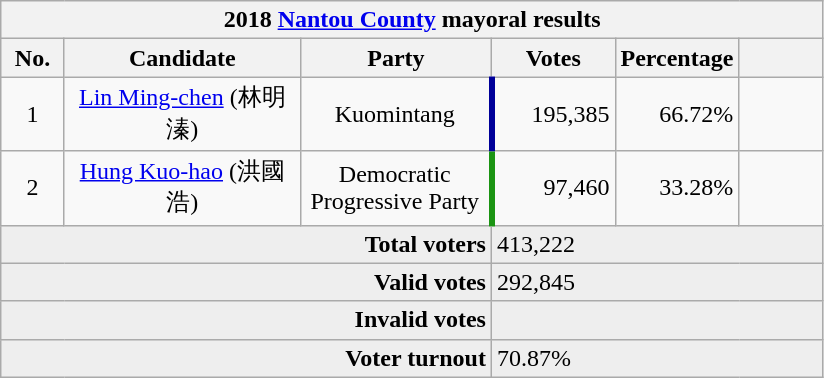<table class="wikitable collapsible" style="text-align:center">
<tr>
<th colspan="6">2018 <a href='#'>Nantou County</a> mayoral results</th>
</tr>
<tr>
<th width=35>No.</th>
<th width=150>Candidate</th>
<th width=120>Party</th>
<th width=75>Votes</th>
<th width=75>Percentage</th>
<th width=49></th>
</tr>
<tr>
<td>1</td>
<td><a href='#'>Lin Ming-chen</a> (林明溱)</td>
<td> Kuomintang</td>
<td style="border-left:4px solid #000099;" align="right">195,385</td>
<td align="right">66.72%</td>
<td align="center"></td>
</tr>
<tr>
<td>2</td>
<td><a href='#'>Hung Kuo-hao</a> (洪國浩)</td>
<td> Democratic Progressive Party</td>
<td style="border-left:4px solid #1B9413;" align="right">97,460</td>
<td align="right">33.28%</td>
<td align="center"></td>
</tr>
<tr bgcolor=EEEEEE>
<td colspan="3" align="right"><strong>Total voters</strong></td>
<td colspan="3" align="left">413,222</td>
</tr>
<tr bgcolor=EEEEEE>
<td colspan="3" align="right"><strong>Valid votes</strong></td>
<td colspan="3" align="left">292,845</td>
</tr>
<tr bgcolor=EEEEEE>
<td colspan="3" align="right"><strong>Invalid votes</strong></td>
<td colspan="3" align="left"></td>
</tr>
<tr bgcolor=EEEEEE>
<td colspan="3" align="right"><strong>Voter turnout</strong></td>
<td colspan="3" align="left">70.87%</td>
</tr>
</table>
